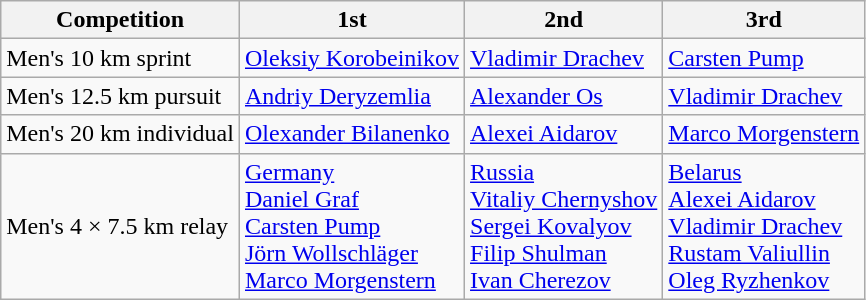<table class="wikitable">
<tr>
<th>Competition</th>
<th>1st</th>
<th>2nd</th>
<th>3rd</th>
</tr>
<tr>
<td>Men's 10 km sprint</td>
<td> <a href='#'>Oleksiy Korobeinikov</a></td>
<td> <a href='#'>Vladimir Drachev</a></td>
<td> <a href='#'>Carsten Pump</a></td>
</tr>
<tr>
<td>Men's 12.5 km pursuit</td>
<td> <a href='#'>Andriy Deryzemlia</a></td>
<td> <a href='#'>Alexander Os</a></td>
<td> <a href='#'>Vladimir Drachev</a></td>
</tr>
<tr>
<td>Men's 20 km individual</td>
<td> <a href='#'>Olexander Bilanenko</a></td>
<td> <a href='#'>Alexei Aidarov</a></td>
<td> <a href='#'>Marco Morgenstern</a></td>
</tr>
<tr>
<td>Men's 4 × 7.5 km relay</td>
<td> <a href='#'>Germany</a><br><a href='#'>Daniel Graf</a><br><a href='#'>Carsten Pump</a><br><a href='#'>Jörn Wollschläger</a><br><a href='#'>Marco Morgenstern</a></td>
<td> <a href='#'>Russia</a><br><a href='#'>Vitaliy Chernyshov</a><br><a href='#'>Sergei Kovalyov</a><br><a href='#'>Filip Shulman</a><br><a href='#'>Ivan Cherezov</a></td>
<td> <a href='#'>Belarus</a><br><a href='#'>Alexei Aidarov</a><br><a href='#'>Vladimir Drachev</a><br><a href='#'>Rustam Valiullin</a><br><a href='#'>Oleg Ryzhenkov</a></td>
</tr>
</table>
